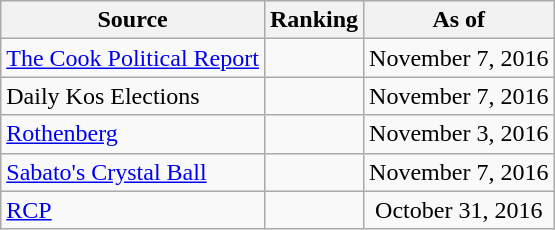<table class="wikitable" style="text-align:center">
<tr>
<th>Source</th>
<th>Ranking</th>
<th>As of</th>
</tr>
<tr>
<td align=left><a href='#'>The Cook Political Report</a></td>
<td></td>
<td>November 7, 2016</td>
</tr>
<tr>
<td align=left>Daily Kos Elections</td>
<td></td>
<td>November 7, 2016</td>
</tr>
<tr>
<td align=left><a href='#'>Rothenberg</a></td>
<td></td>
<td>November 3, 2016</td>
</tr>
<tr>
<td align=left><a href='#'>Sabato's Crystal Ball</a></td>
<td></td>
<td>November 7, 2016</td>
</tr>
<tr>
<td align="left"><a href='#'>RCP</a></td>
<td></td>
<td>October 31, 2016</td>
</tr>
</table>
